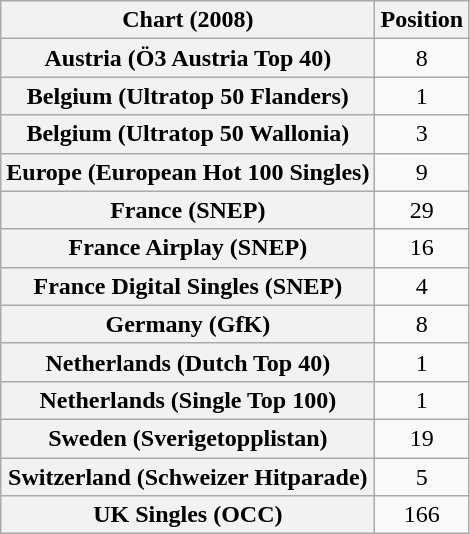<table class="wikitable sortable plainrowheaders" style="text-align:center">
<tr>
<th>Chart (2008)</th>
<th>Position</th>
</tr>
<tr>
<th scope="row">Austria (Ö3 Austria Top 40)</th>
<td>8</td>
</tr>
<tr>
<th scope="row">Belgium (Ultratop 50 Flanders)</th>
<td>1</td>
</tr>
<tr>
<th scope="row">Belgium (Ultratop 50 Wallonia)</th>
<td>3</td>
</tr>
<tr>
<th scope="row">Europe (European Hot 100 Singles)</th>
<td>9</td>
</tr>
<tr>
<th scope="row">France (SNEP)</th>
<td>29</td>
</tr>
<tr>
<th scope="row">France Airplay (SNEP)</th>
<td>16</td>
</tr>
<tr>
<th scope="row">France Digital Singles (SNEP)</th>
<td>4</td>
</tr>
<tr>
<th scope="row">Germany (GfK)</th>
<td>8</td>
</tr>
<tr>
<th scope="row">Netherlands (Dutch Top 40)</th>
<td>1</td>
</tr>
<tr>
<th scope="row">Netherlands (Single Top 100)</th>
<td>1</td>
</tr>
<tr>
<th scope="row">Sweden (Sverigetopplistan)</th>
<td>19</td>
</tr>
<tr>
<th scope="row">Switzerland (Schweizer Hitparade)</th>
<td>5</td>
</tr>
<tr>
<th scope="row">UK Singles (OCC)</th>
<td>166</td>
</tr>
</table>
